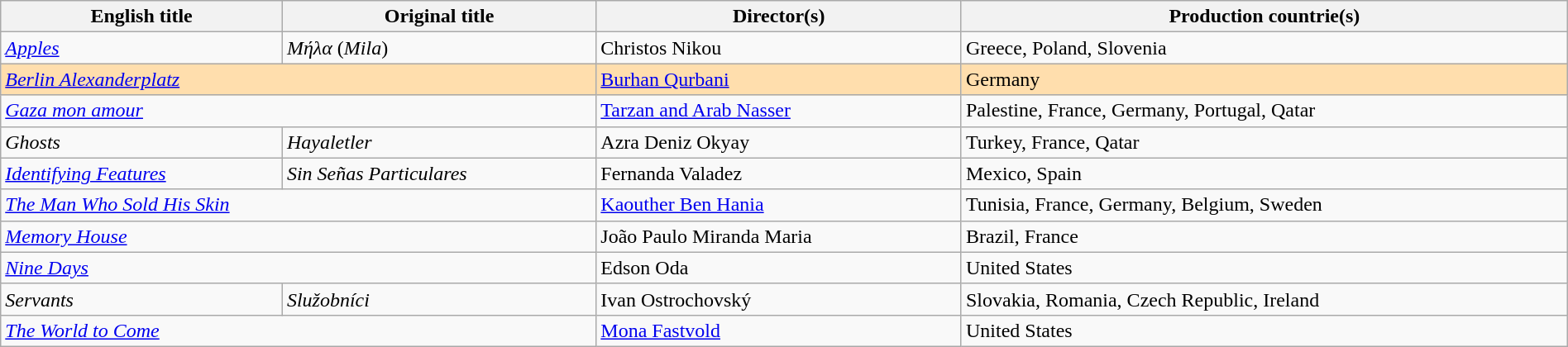<table class="sortable wikitable" style="width:100%; margin-bottom:4px" cellpadding="5">
<tr>
<th scope="col">English title</th>
<th scope="col">Original title</th>
<th scope="col">Director(s)</th>
<th scope="col">Production countrie(s)</th>
</tr>
<tr>
<td><em><a href='#'>Apples</a></em></td>
<td><em>Μήλα</em> (<em>Mila</em>)</td>
<td>Christos Nikou</td>
<td>Greece, Poland, Slovenia</td>
</tr>
<tr style="background:#FFDEAD;">
<td colspan="2"><em><a href='#'>Berlin Alexanderplatz</a></em></td>
<td><a href='#'>Burhan Qurbani</a></td>
<td>Germany</td>
</tr>
<tr>
<td colspan="2"><em><a href='#'>Gaza mon amour</a></em></td>
<td><a href='#'>Tarzan and Arab Nasser</a></td>
<td>Palestine, France, Germany, Portugal, Qatar</td>
</tr>
<tr>
<td><em>Ghosts</em></td>
<td><em>Hayaletler</em></td>
<td>Azra Deniz Okyay</td>
<td>Turkey, France, Qatar</td>
</tr>
<tr>
<td><em><a href='#'>Identifying Features</a></em></td>
<td><em>Sin Señas Particulares</em></td>
<td>Fernanda Valadez</td>
<td>Mexico, Spain</td>
</tr>
<tr>
<td colspan="2"><em><a href='#'>The Man Who Sold His Skin</a></em></td>
<td><a href='#'>Kaouther Ben Hania</a></td>
<td>Tunisia, France, Germany, Belgium, Sweden</td>
</tr>
<tr>
<td colspan="2"><em><a href='#'>Memory House</a></em></td>
<td>João Paulo Miranda Maria</td>
<td>Brazil, France</td>
</tr>
<tr>
<td colspan="2"><em><a href='#'>Nine Days</a></em></td>
<td>Edson Oda</td>
<td>United States</td>
</tr>
<tr>
<td><em>Servants</em></td>
<td><em>Služobníci</em></td>
<td>Ivan Ostrochovský</td>
<td>Slovakia, Romania, Czech Republic, Ireland</td>
</tr>
<tr>
<td colspan="2"><em><a href='#'>The World to Come</a></em></td>
<td><a href='#'>Mona Fastvold</a></td>
<td>United States</td>
</tr>
</table>
